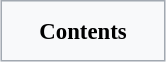<table id="toc"  style="margin: 0 auto; text-align:center; background:#F8F9FA; border: solid 1px #A2A9B1; font-size:95%; padding:0.5em">
<tr>
<td style="padding-left: 1em; padding-right: 1em;"><strong>Contents</strong><br></td>
</tr>
</table>
